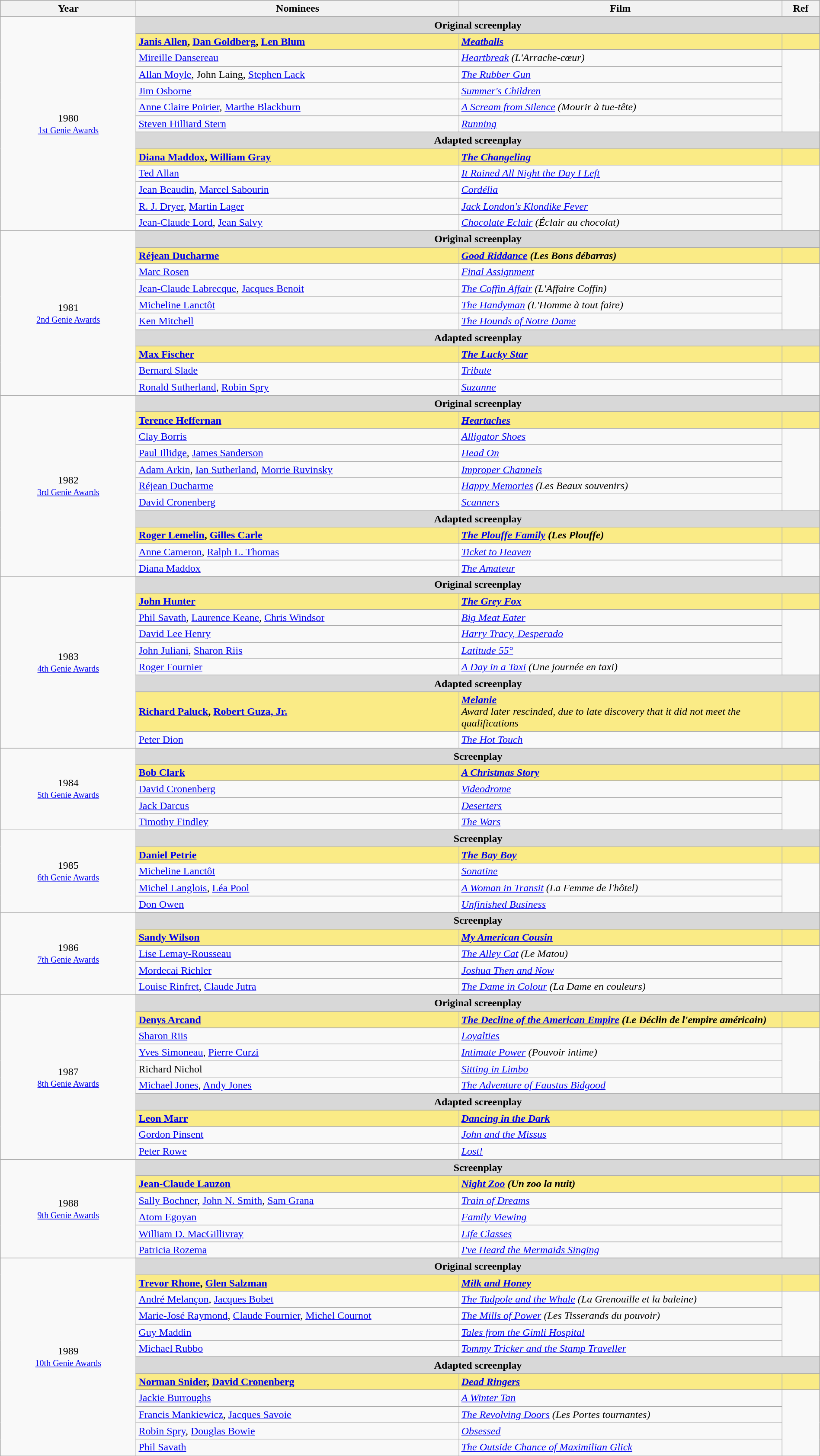<table class="wikitable" style="width:100%;">
<tr style="background:#bebebe;">
<th style="width:8%;">Year</th>
<th style="width:19%;">Nominees</th>
<th style="width:19%;">Film</th>
<th style="width:2%;">Ref</th>
</tr>
<tr>
<td rowspan="14" align="center">1980 <br> <small><a href='#'>1st Genie Awards</a></small></td>
</tr>
<tr>
<td colspan=3 align=center style="background:#D8D8D8;"><strong>Original screenplay</strong></td>
</tr>
<tr style="background:#FAEB86;">
<td><strong><a href='#'>Janis Allen</a>, <a href='#'>Dan Goldberg</a>, <a href='#'>Len Blum</a></strong></td>
<td><strong><em><a href='#'>Meatballs</a></em></strong></td>
<td></td>
</tr>
<tr>
<td><a href='#'>Mireille Dansereau</a></td>
<td><em><a href='#'>Heartbreak</a> (L'Arrache-cœur)</em></td>
<td rowspan=5></td>
</tr>
<tr>
<td><a href='#'>Allan Moyle</a>, John Laing, <a href='#'>Stephen Lack</a></td>
<td><em><a href='#'>The Rubber Gun</a></em></td>
</tr>
<tr>
<td><a href='#'>Jim Osborne</a></td>
<td><em><a href='#'>Summer's Children</a></em></td>
</tr>
<tr>
<td><a href='#'>Anne Claire Poirier</a>, <a href='#'>Marthe Blackburn</a></td>
<td><em><a href='#'>A Scream from Silence</a> (Mourir à tue-tête)</em></td>
</tr>
<tr>
<td><a href='#'>Steven Hilliard Stern</a></td>
<td><em><a href='#'>Running</a></em></td>
</tr>
<tr>
<td colspan=3 align=center  style="background:#D8D8D8;"><strong>Adapted screenplay</strong></td>
</tr>
<tr style="background:#FAEB86;">
<td><strong><a href='#'>Diana Maddox</a>, <a href='#'>William Gray</a></strong></td>
<td><strong><em><a href='#'>The Changeling</a></em></strong></td>
<td></td>
</tr>
<tr>
<td><a href='#'>Ted Allan</a></td>
<td><em><a href='#'>It Rained All Night the Day I Left</a></em></td>
<td rowspan=4></td>
</tr>
<tr>
<td><a href='#'>Jean Beaudin</a>, <a href='#'>Marcel Sabourin</a></td>
<td><em><a href='#'>Cordélia</a></em></td>
</tr>
<tr>
<td><a href='#'>R. J. Dryer</a>, <a href='#'>Martin Lager</a></td>
<td><em><a href='#'>Jack London's Klondike Fever</a></em></td>
</tr>
<tr>
<td><a href='#'>Jean-Claude Lord</a>, <a href='#'>Jean Salvy</a></td>
<td><em><a href='#'>Chocolate Eclair</a> (Éclair au chocolat)</em></td>
</tr>
<tr>
<td rowspan="11" align="center">1981 <br> <small><a href='#'>2nd Genie Awards</a></small></td>
</tr>
<tr>
<td colspan=3 align=center  style="background:#D8D8D8;"><strong>Original screenplay</strong></td>
</tr>
<tr style="background:#FAEB86;">
<td><strong><a href='#'>Réjean Ducharme</a></strong></td>
<td><strong><em><a href='#'>Good Riddance</a> (Les Bons débarras)</em></strong></td>
<td></td>
</tr>
<tr>
<td><a href='#'>Marc Rosen</a></td>
<td><em><a href='#'>Final Assignment</a></em></td>
<td rowspan=4></td>
</tr>
<tr>
<td><a href='#'>Jean-Claude Labrecque</a>, <a href='#'>Jacques Benoit</a></td>
<td><em><a href='#'>The Coffin Affair</a> (L'Affaire Coffin)</em></td>
</tr>
<tr>
<td><a href='#'>Micheline Lanctôt</a></td>
<td><em><a href='#'>The Handyman</a> (L'Homme à tout faire)</em></td>
</tr>
<tr>
<td><a href='#'>Ken Mitchell</a></td>
<td><em><a href='#'>The Hounds of Notre Dame</a></em></td>
</tr>
<tr>
<td colspan=3 align=center style="background:#D8D8D8;"><strong>Adapted screenplay</strong></td>
</tr>
<tr style="background:#FAEB86;">
<td><strong><a href='#'>Max Fischer</a></strong></td>
<td><strong><em><a href='#'>The Lucky Star</a></em></strong></td>
<td></td>
</tr>
<tr>
<td><a href='#'>Bernard Slade</a></td>
<td><em><a href='#'>Tribute</a></em></td>
<td rowspan=2></td>
</tr>
<tr>
<td><a href='#'>Ronald Sutherland</a>, <a href='#'>Robin Spry</a></td>
<td><em><a href='#'>Suzanne</a></em></td>
</tr>
<tr>
<td rowspan="12" align="center">1982 <br> <small><a href='#'>3rd Genie Awards</a></small></td>
</tr>
<tr>
<td colspan=3 align=center style="background:#D8D8D8;"><strong>Original screenplay</strong></td>
</tr>
<tr style="background:#FAEB86;">
<td><strong><a href='#'>Terence Heffernan</a></strong></td>
<td><strong><em><a href='#'>Heartaches</a></em></strong></td>
<td></td>
</tr>
<tr>
<td><a href='#'>Clay Borris</a></td>
<td><em><a href='#'>Alligator Shoes</a></em></td>
<td rowspan=5></td>
</tr>
<tr>
<td><a href='#'>Paul Illidge</a>, <a href='#'>James Sanderson</a></td>
<td><em><a href='#'>Head On</a></em></td>
</tr>
<tr>
<td><a href='#'>Adam Arkin</a>, <a href='#'>Ian Sutherland</a>, <a href='#'>Morrie Ruvinsky</a></td>
<td><em><a href='#'>Improper Channels</a></em></td>
</tr>
<tr>
<td><a href='#'>Réjean Ducharme</a></td>
<td><em><a href='#'>Happy Memories</a> (Les Beaux souvenirs)</em></td>
</tr>
<tr>
<td><a href='#'>David Cronenberg</a></td>
<td><em><a href='#'>Scanners</a></em></td>
</tr>
<tr>
<td colspan=3 align=center  style="background:#D8D8D8;"><strong>Adapted screenplay</strong></td>
</tr>
<tr style="background:#FAEB86;">
<td><strong><a href='#'>Roger Lemelin</a>, <a href='#'>Gilles Carle</a></strong></td>
<td><strong><em><a href='#'>The Plouffe Family</a> (Les Plouffe)</em></strong></td>
<td></td>
</tr>
<tr>
<td><a href='#'>Anne Cameron</a>, <a href='#'>Ralph L. Thomas</a></td>
<td><em><a href='#'>Ticket to Heaven</a></em></td>
<td rowspan=2></td>
</tr>
<tr>
<td><a href='#'>Diana Maddox</a></td>
<td><em><a href='#'>The Amateur</a></em></td>
</tr>
<tr>
<td rowspan="10" align="center">1983 <br> <small><a href='#'>4th Genie Awards</a></small></td>
</tr>
<tr>
<td colspan=3 align=center style="background:#D8D8D8;"><strong>Original screenplay</strong></td>
</tr>
<tr style="background:#FAEB86;">
<td><strong><a href='#'>John Hunter</a></strong></td>
<td><strong><em><a href='#'>The Grey Fox</a></em></strong></td>
<td></td>
</tr>
<tr>
<td><a href='#'>Phil Savath</a>, <a href='#'>Laurence Keane</a>, <a href='#'>Chris Windsor</a></td>
<td><em><a href='#'>Big Meat Eater</a></em></td>
<td rowspan=4></td>
</tr>
<tr>
<td><a href='#'>David Lee Henry</a></td>
<td><em><a href='#'>Harry Tracy, Desperado</a></em></td>
</tr>
<tr>
<td><a href='#'>John Juliani</a>, <a href='#'>Sharon Riis</a></td>
<td><em><a href='#'>Latitude 55°</a></em></td>
</tr>
<tr>
<td><a href='#'>Roger Fournier</a></td>
<td><em><a href='#'>A Day in a Taxi</a> (Une journée en taxi)</em></td>
</tr>
<tr>
<td colspan=3 align=center style="background:#D8D8D8;"><strong>Adapted screenplay</strong></td>
</tr>
<tr style="background:#FAEB86;">
<td><strong><a href='#'>Richard Paluck</a>, <a href='#'>Robert Guza, Jr.</a></strong></td>
<td><strong><em><a href='#'>Melanie</a></em></strong><br><em>Award later rescinded, due to late discovery that it did not meet the qualifications</em></td>
<td></td>
</tr>
<tr>
<td><a href='#'>Peter Dion</a></td>
<td><em><a href='#'>The Hot Touch</a></em></td>
<td></td>
</tr>
<tr>
<td rowspan="6" align="center">1984 <br> <small><a href='#'>5th Genie Awards</a></small></td>
</tr>
<tr>
<td colspan=3 align=center style="background:#D8D8D8;"><strong>Screenplay</strong></td>
</tr>
<tr style="background:#FAEB86;">
<td><strong><a href='#'>Bob Clark</a></strong></td>
<td><strong><em><a href='#'>A Christmas Story</a></em></strong></td>
<td></td>
</tr>
<tr>
<td><a href='#'>David Cronenberg</a></td>
<td><em><a href='#'>Videodrome</a></em></td>
<td rowspan=4></td>
</tr>
<tr>
<td><a href='#'>Jack Darcus</a></td>
<td><em><a href='#'>Deserters</a></em></td>
</tr>
<tr>
<td><a href='#'>Timothy Findley</a></td>
<td><em><a href='#'>The Wars</a></em></td>
</tr>
<tr>
<td rowspan="6" align="center">1985 <br> <small><a href='#'>6th Genie Awards</a></small></td>
</tr>
<tr>
<td colspan=3 align=center style="background:#D8D8D8;"><strong>Screenplay</strong></td>
</tr>
<tr style="background:#FAEB86;">
<td><strong><a href='#'>Daniel Petrie</a></strong></td>
<td><strong><em><a href='#'>The Bay Boy</a></em></strong></td>
<td></td>
</tr>
<tr>
<td><a href='#'>Micheline Lanctôt</a></td>
<td><em><a href='#'>Sonatine</a></em></td>
<td rowspan=4></td>
</tr>
<tr>
<td><a href='#'>Michel Langlois</a>, <a href='#'>Léa Pool</a></td>
<td><em><a href='#'>A Woman in Transit</a> (La Femme de l'hôtel)</em></td>
</tr>
<tr>
<td><a href='#'>Don Owen</a></td>
<td><em><a href='#'>Unfinished Business</a></em></td>
</tr>
<tr>
<td rowspan="6" align="center">1986 <br> <small><a href='#'>7th Genie Awards</a></small></td>
</tr>
<tr>
<td colspan=3 align=center style="background:#D8D8D8;"><strong>Screenplay</strong></td>
</tr>
<tr style="background:#FAEB86;">
<td><strong><a href='#'>Sandy Wilson</a></strong></td>
<td><strong><em><a href='#'>My American Cousin</a></em></strong></td>
<td></td>
</tr>
<tr>
<td><a href='#'>Lise Lemay-Rousseau</a></td>
<td><em><a href='#'>The Alley Cat</a> (Le Matou)</em></td>
<td rowspan=3></td>
</tr>
<tr>
<td><a href='#'>Mordecai Richler</a></td>
<td><em><a href='#'>Joshua Then and Now</a></em></td>
</tr>
<tr>
<td><a href='#'>Louise Rinfret</a>, <a href='#'>Claude Jutra</a></td>
<td><em><a href='#'>The Dame in Colour</a> (La Dame en couleurs)</em></td>
</tr>
<tr>
<td rowspan="11" align="center">1987 <br> <small><a href='#'>8th Genie Awards</a></small></td>
</tr>
<tr>
<td colspan=3 align=center style="background:#D8D8D8;"><strong>Original screenplay</strong></td>
</tr>
<tr style="background:#FAEB86;">
<td><strong><a href='#'>Denys Arcand</a></strong></td>
<td><strong><em><a href='#'>The Decline of the American Empire</a> (Le Déclin de l'empire américain)</em></strong></td>
<td></td>
</tr>
<tr>
<td><a href='#'>Sharon Riis</a></td>
<td><em><a href='#'>Loyalties</a></em></td>
<td rowspan=4></td>
</tr>
<tr>
<td><a href='#'>Yves Simoneau</a>, <a href='#'>Pierre Curzi</a></td>
<td><em><a href='#'>Intimate Power</a> (Pouvoir intime)</em></td>
</tr>
<tr>
<td>Richard Nichol</td>
<td><em><a href='#'>Sitting in Limbo</a></em></td>
</tr>
<tr>
<td><a href='#'>Michael Jones</a>, <a href='#'>Andy Jones</a></td>
<td><em><a href='#'>The Adventure of Faustus Bidgood</a></em></td>
</tr>
<tr>
<td colspan=3 align=center style="background:#D8D8D8;"><strong>Adapted screenplay</strong></td>
</tr>
<tr style="background:#FAEB86;">
<td><strong><a href='#'>Leon Marr</a></strong></td>
<td><strong><em><a href='#'>Dancing in the Dark</a></em></strong></td>
<td></td>
</tr>
<tr>
<td><a href='#'>Gordon Pinsent</a></td>
<td><em><a href='#'>John and the Missus</a></em></td>
<td rowspan=2></td>
</tr>
<tr>
<td><a href='#'>Peter Rowe</a></td>
<td><em><a href='#'>Lost!</a></em></td>
</tr>
<tr>
<td rowspan="7" align="center">1988 <br> <small><a href='#'>9th Genie Awards</a></small></td>
</tr>
<tr>
<td colspan=3 align=center style="background:#D8D8D8;"><strong>Screenplay</strong></td>
</tr>
<tr style="background:#FAEB86;">
<td><strong><a href='#'>Jean-Claude Lauzon</a></strong></td>
<td><strong><em><a href='#'>Night Zoo</a> (Un zoo la nuit)</em></strong></td>
<td></td>
</tr>
<tr>
<td><a href='#'>Sally Bochner</a>, <a href='#'>John N. Smith</a>, <a href='#'>Sam Grana</a></td>
<td><em><a href='#'>Train of Dreams</a></em></td>
<td rowspan=4></td>
</tr>
<tr>
<td><a href='#'>Atom Egoyan</a></td>
<td><em><a href='#'>Family Viewing</a></em></td>
</tr>
<tr>
<td><a href='#'>William D. MacGillivray</a></td>
<td><em><a href='#'>Life Classes</a></em></td>
</tr>
<tr>
<td><a href='#'>Patricia Rozema</a></td>
<td><em><a href='#'>I've Heard the Mermaids Singing</a></em></td>
</tr>
<tr>
<td rowspan="13" align="center">1989 <br> <small><a href='#'>10th Genie Awards</a></small></td>
</tr>
<tr>
<td colspan=3 align=center style="background:#D8D8D8;"><strong>Original screenplay</strong></td>
</tr>
<tr style="background:#FAEB86;">
<td><strong><a href='#'>Trevor Rhone</a>, <a href='#'>Glen Salzman</a></strong></td>
<td><strong><em><a href='#'>Milk and Honey</a></em></strong></td>
<td></td>
</tr>
<tr>
<td><a href='#'>André Melançon</a>, <a href='#'>Jacques Bobet</a></td>
<td><em><a href='#'>The Tadpole and the Whale</a> (La Grenouille et la baleine)</em></td>
<td rowspan=4></td>
</tr>
<tr>
<td><a href='#'>Marie-José Raymond</a>, <a href='#'>Claude Fournier</a>, <a href='#'>Michel Cournot</a></td>
<td><em><a href='#'>The Mills of Power</a> (Les Tisserands du pouvoir)</em></td>
</tr>
<tr>
<td><a href='#'>Guy Maddin</a></td>
<td><em><a href='#'>Tales from the Gimli Hospital</a></em></td>
</tr>
<tr>
<td><a href='#'>Michael Rubbo</a></td>
<td><em><a href='#'>Tommy Tricker and the Stamp Traveller</a></em></td>
</tr>
<tr>
<td colspan=3 align=center style="background:#D8D8D8;"><strong>Adapted screenplay</strong></td>
</tr>
<tr style="background:#FAEB86;">
<td><strong><a href='#'>Norman Snider</a>, <a href='#'>David Cronenberg</a></strong></td>
<td><strong><em><a href='#'>Dead Ringers</a></em></strong></td>
<td></td>
</tr>
<tr>
<td><a href='#'>Jackie Burroughs</a></td>
<td><em><a href='#'>A Winter Tan</a></em></td>
<td rowspan=4></td>
</tr>
<tr>
<td><a href='#'>Francis Mankiewicz</a>, <a href='#'>Jacques Savoie</a></td>
<td><em><a href='#'>The Revolving Doors</a> (Les Portes tournantes)</em></td>
</tr>
<tr>
<td><a href='#'>Robin Spry</a>, <a href='#'>Douglas Bowie</a></td>
<td><em><a href='#'>Obsessed</a></em></td>
</tr>
<tr>
<td><a href='#'>Phil Savath</a></td>
<td><em><a href='#'>The Outside Chance of Maximilian Glick</a></em></td>
</tr>
</table>
